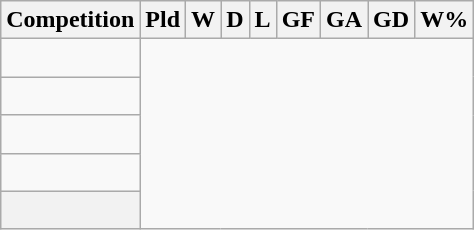<table class="wikitable sortable" style="text-align: center;">
<tr>
<th>Competition</th>
<th>Pld</th>
<th>W</th>
<th>D</th>
<th>L</th>
<th>GF</th>
<th>GA</th>
<th>GD</th>
<th>W%</th>
</tr>
<tr>
<td align=left><br></td>
</tr>
<tr>
<td align=left><br></td>
</tr>
<tr>
<td align=left><br></td>
</tr>
<tr>
<td align=left><br></td>
</tr>
<tr class="sortbottom">
<th><br></th>
</tr>
</table>
